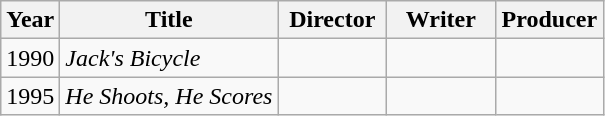<table class="wikitable">
<tr>
<th>Year</th>
<th>Title</th>
<th width=65>Director</th>
<th width=65>Writer</th>
<th width=65>Producer</th>
</tr>
<tr>
<td>1990</td>
<td><em>Jack's Bicycle</em></td>
<td></td>
<td></td>
<td></td>
</tr>
<tr>
<td>1995</td>
<td><em>He Shoots, He Scores</em></td>
<td></td>
<td></td>
<td></td>
</tr>
</table>
